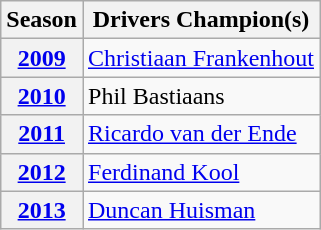<table class="wikitable">
<tr>
<th>Season</th>
<th>Drivers Champion(s)</th>
</tr>
<tr>
<th><a href='#'>2009</a></th>
<td> <a href='#'>Christiaan Frankenhout</a></td>
</tr>
<tr>
<th><a href='#'>2010</a></th>
<td> Phil Bastiaans</td>
</tr>
<tr>
<th><a href='#'>2011</a></th>
<td> <a href='#'>Ricardo van der Ende</a></td>
</tr>
<tr>
<th><a href='#'>2012</a></th>
<td> <a href='#'>Ferdinand Kool</a></td>
</tr>
<tr>
<th><a href='#'>2013</a></th>
<td> <a href='#'>Duncan Huisman</a></td>
</tr>
</table>
